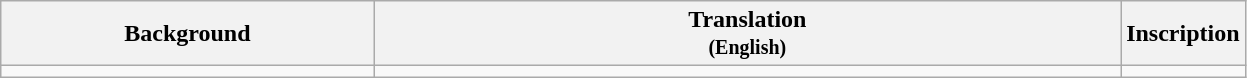<table class="wikitable centre">
<tr>
<th scope="col" align=left>Background<br></th>
<th>Translation<br><small>(English)</small></th>
<th>Inscription<br></th>
</tr>
<tr>
<td align=center width="30%"></td>
<td align=left></td>
<td align=center width="10%"></td>
</tr>
</table>
